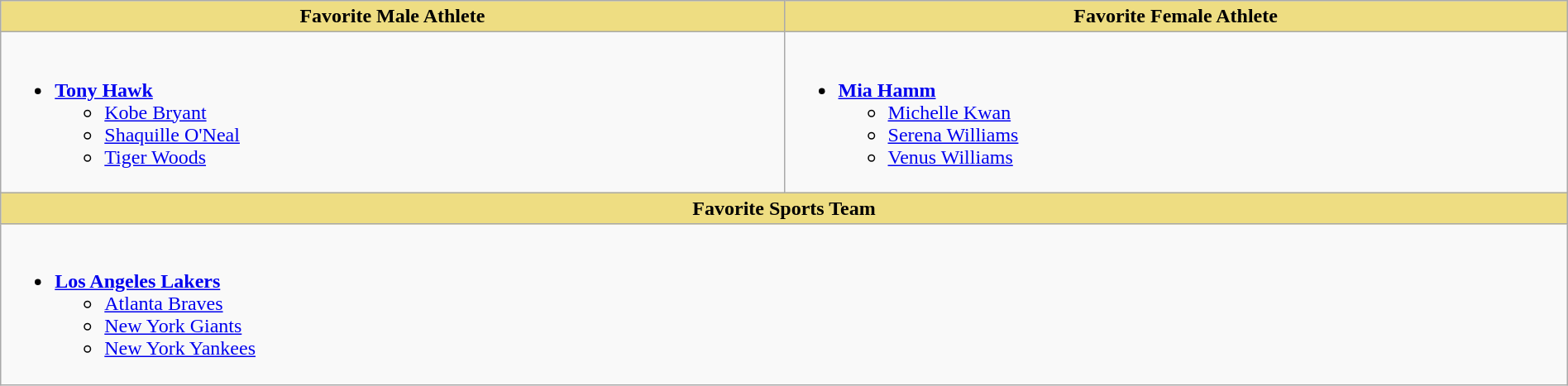<table class="wikitable" style="width:100%">
<tr>
<th style="background:#EEDD82; width:50%">Favorite Male Athlete</th>
<th style="background:#EEDD82; width:50%">Favorite Female Athlete</th>
</tr>
<tr>
<td valign="top"><br><ul><li><strong><a href='#'>Tony Hawk</a></strong><ul><li><a href='#'>Kobe Bryant</a></li><li><a href='#'>Shaquille O'Neal</a></li><li><a href='#'>Tiger Woods</a></li></ul></li></ul></td>
<td valign="top"><br><ul><li><strong><a href='#'>Mia Hamm</a></strong><ul><li><a href='#'>Michelle Kwan</a></li><li><a href='#'>Serena Williams</a></li><li><a href='#'>Venus Williams</a></li></ul></li></ul></td>
</tr>
<tr>
<th style="background:#EEDD82;" colspan="2">Favorite Sports Team</th>
</tr>
<tr>
<td colspan="2" valign="top"><br><ul><li><strong><a href='#'>Los Angeles Lakers</a></strong><ul><li><a href='#'>Atlanta Braves</a></li><li><a href='#'>New York Giants</a></li><li><a href='#'>New York Yankees</a></li></ul></li></ul></td>
</tr>
</table>
